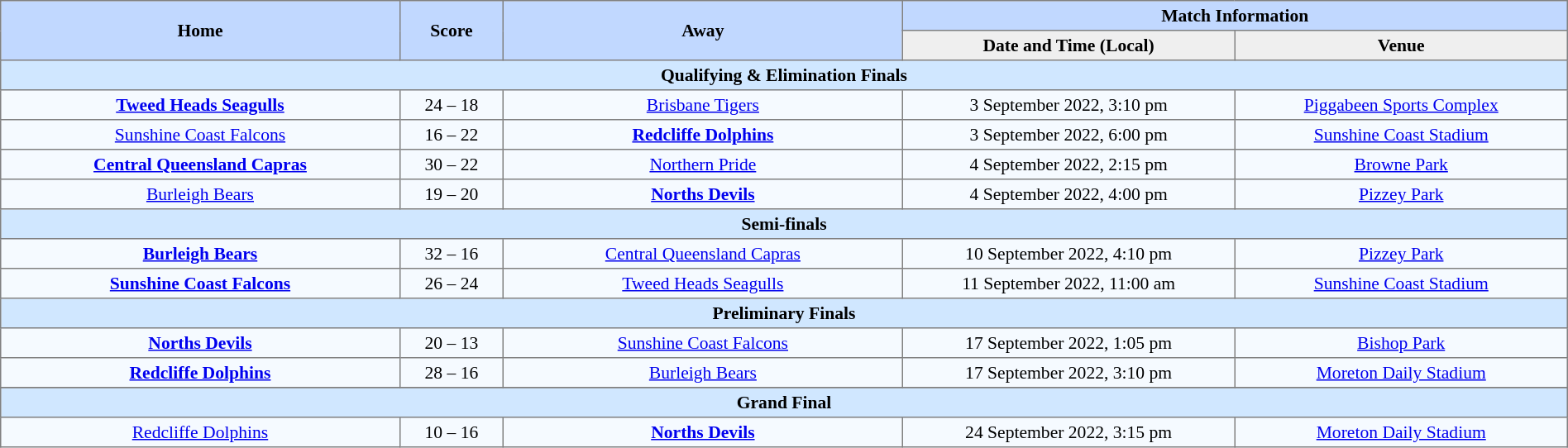<table border="1" cellpadding="3" cellspacing="0" style="border-collapse:collapse; font-size:90%; text-align:center; width:100%;">
<tr style="background:#c1d8ff;">
<th rowspan=2 width=12%>Home</th>
<th rowspan=2 width=3%>Score</th>
<th rowspan=2 width=12%>Away</th>
<th colspan=5>Match Information</th>
</tr>
<tr bgcolor=#EFEFEF>
<th width=10%>Date and Time (Local)</th>
<th width=10%>Venue</th>
</tr>
<tr style="background:#d0e7ff;">
<td colspan=5><strong>Qualifying & Elimination Finals</strong></td>
</tr>
<tr style="background:#f5faff;">
<td> <strong><a href='#'>Tweed Heads Seagulls</a></strong></td>
<td>24 – 18</td>
<td> <a href='#'>Brisbane Tigers</a></td>
<td>3 September 2022, 3:10 pm</td>
<td><a href='#'>Piggabeen Sports Complex</a></td>
</tr>
<tr style="background:#f5faff;">
<td> <a href='#'>Sunshine Coast Falcons</a></td>
<td>16 – 22</td>
<td> <strong><a href='#'>Redcliffe Dolphins</a></strong></td>
<td>3 September 2022, 6:00 pm</td>
<td><a href='#'>Sunshine Coast Stadium</a></td>
</tr>
<tr style="background:#f5faff;">
<td> <strong><a href='#'>Central Queensland Capras</a></strong></td>
<td>30 – 22</td>
<td> <a href='#'>Northern Pride</a></td>
<td>4 September 2022, 2:15 pm</td>
<td><a href='#'>Browne Park</a></td>
</tr>
<tr style="background:#f5faff;">
<td> <a href='#'>Burleigh Bears</a></td>
<td>19 – 20</td>
<td> <strong><a href='#'>Norths Devils</a></strong></td>
<td>4 September 2022, 4:00 pm</td>
<td><a href='#'>Pizzey Park</a></td>
</tr>
<tr style="background:#d0e7ff;">
<td colspan=5><strong>Semi-finals</strong></td>
</tr>
<tr style="background:#f5faff;">
<td> <strong><a href='#'>Burleigh Bears</a></strong></td>
<td>32 – 16</td>
<td> <a href='#'>Central Queensland Capras</a></td>
<td>10 September 2022, 4:10 pm</td>
<td><a href='#'>Pizzey Park</a></td>
</tr>
<tr style="background:#f5faff;">
<td> <strong><a href='#'>Sunshine Coast Falcons</a></strong></td>
<td>26 – 24</td>
<td> <a href='#'>Tweed Heads Seagulls</a></td>
<td>11 September 2022, 11:00 am</td>
<td><a href='#'>Sunshine Coast Stadium</a></td>
</tr>
<tr style="background:#d0e7ff;">
<td colspan=5><strong>Preliminary Finals</strong></td>
</tr>
<tr style="background:#f5faff;">
<td><strong> <a href='#'>Norths Devils</a></strong></td>
<td>20 – 13</td>
<td> <a href='#'>Sunshine Coast Falcons</a></td>
<td>17 September 2022, 1:05 pm</td>
<td><a href='#'>Bishop Park</a></td>
</tr>
<tr style="background:#f5faff;">
<td><strong> <a href='#'>Redcliffe Dolphins</a></strong></td>
<td>28 – 16</td>
<td> <a href='#'>Burleigh Bears</a></td>
<td>17 September 2022, 3:10 pm</td>
<td><a href='#'>Moreton Daily Stadium</a></td>
</tr>
<tr style="background:#f5faff;">
</tr>
<tr style="background:#d0e7ff;">
<td colspan=5><strong>Grand Final</strong></td>
</tr>
<tr style="background:#f5faff;">
<td> <a href='#'>Redcliffe Dolphins</a></td>
<td>10 – 16</td>
<td><strong> <a href='#'>Norths Devils</a></strong></td>
<td>24 September 2022, 3:15 pm</td>
<td><a href='#'>Moreton Daily Stadium</a></td>
</tr>
</table>
